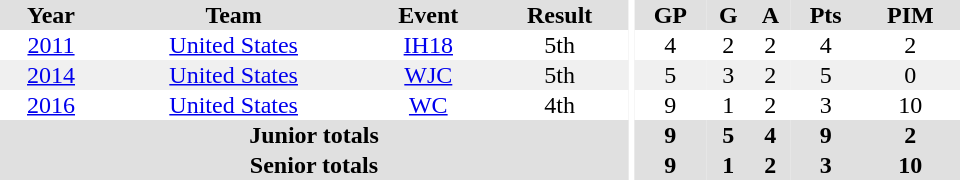<table border="0" cellpadding="1" cellspacing="0" ID="Table3" style="text-align:center; width:40em">
<tr ALIGN="center" bgcolor="#e0e0e0">
<th>Year</th>
<th>Team</th>
<th>Event</th>
<th>Result</th>
<th rowspan="99" bgcolor="#ffffff"></th>
<th>GP</th>
<th>G</th>
<th>A</th>
<th>Pts</th>
<th>PIM</th>
</tr>
<tr>
<td><a href='#'>2011</a></td>
<td><a href='#'>United States</a></td>
<td><a href='#'>IH18</a></td>
<td>5th</td>
<td>4</td>
<td>2</td>
<td>2</td>
<td>4</td>
<td>2</td>
</tr>
<tr bgcolor="#f0f0f0">
<td><a href='#'>2014</a></td>
<td><a href='#'>United States</a></td>
<td><a href='#'>WJC</a></td>
<td>5th</td>
<td>5</td>
<td>3</td>
<td>2</td>
<td>5</td>
<td>0</td>
</tr>
<tr>
<td><a href='#'>2016</a></td>
<td><a href='#'>United States</a></td>
<td><a href='#'>WC</a></td>
<td>4th</td>
<td>9</td>
<td>1</td>
<td>2</td>
<td>3</td>
<td>10</td>
</tr>
<tr bgcolor="#e0e0e0">
<th colspan="4">Junior totals</th>
<th>9</th>
<th>5</th>
<th>4</th>
<th>9</th>
<th>2</th>
</tr>
<tr bgcolor="#e0e0e0">
<th colspan="4">Senior totals</th>
<th>9</th>
<th>1</th>
<th>2</th>
<th>3</th>
<th>10</th>
</tr>
</table>
